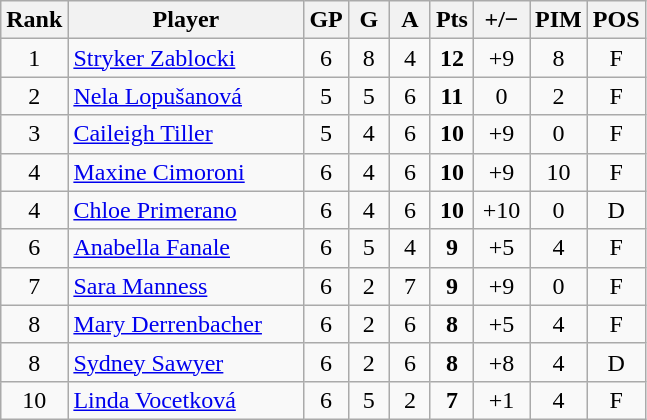<table class="wikitable sortable" style="text-align:center;">
<tr>
<th width=30>Rank</th>
<th width=150>Player</th>
<th width=20>GP</th>
<th width=20>G</th>
<th width=20>A</th>
<th width=20>Pts</th>
<th width=30>+/−</th>
<th width=30>PIM</th>
<th width=30>POS</th>
</tr>
<tr>
<td>1</td>
<td align=left> <a href='#'>Stryker Zablocki</a></td>
<td>6</td>
<td>8</td>
<td>4</td>
<td><strong>12</strong></td>
<td>+9</td>
<td>8</td>
<td>F</td>
</tr>
<tr>
<td>2</td>
<td align=left> <a href='#'>Nela Lopušanová</a></td>
<td>5</td>
<td>5</td>
<td>6</td>
<td><strong>11</strong></td>
<td>0</td>
<td>2</td>
<td>F</td>
</tr>
<tr>
<td>3</td>
<td align=left> <a href='#'>Caileigh Tiller</a></td>
<td>5</td>
<td>4</td>
<td>6</td>
<td><strong>10</strong></td>
<td>+9</td>
<td>0</td>
<td>F</td>
</tr>
<tr>
<td>4</td>
<td align=left> <a href='#'>Maxine Cimoroni</a></td>
<td>6</td>
<td>4</td>
<td>6</td>
<td><strong>10</strong></td>
<td>+9</td>
<td>10</td>
<td>F</td>
</tr>
<tr>
<td>4</td>
<td align=left> <a href='#'>Chloe Primerano</a></td>
<td>6</td>
<td>4</td>
<td>6</td>
<td><strong>10</strong></td>
<td>+10</td>
<td>0</td>
<td>D</td>
</tr>
<tr>
<td>6</td>
<td align=left> <a href='#'>Anabella Fanale</a></td>
<td>6</td>
<td>5</td>
<td>4</td>
<td><strong>9</strong></td>
<td>+5</td>
<td>4</td>
<td>F</td>
</tr>
<tr>
<td>7</td>
<td align=left> <a href='#'>Sara Manness</a></td>
<td>6</td>
<td>2</td>
<td>7</td>
<td><strong>9</strong></td>
<td>+9</td>
<td>0</td>
<td>F</td>
</tr>
<tr>
<td>8</td>
<td align=left> <a href='#'>Mary Derrenbacher</a></td>
<td>6</td>
<td>2</td>
<td>6</td>
<td><strong>8</strong></td>
<td>+5</td>
<td>4</td>
<td>F</td>
</tr>
<tr>
<td>8</td>
<td align=left> <a href='#'>Sydney Sawyer</a></td>
<td>6</td>
<td>2</td>
<td>6</td>
<td><strong>8</strong></td>
<td>+8</td>
<td>4</td>
<td>D</td>
</tr>
<tr>
<td>10</td>
<td align=left> <a href='#'>Linda Vocetková</a></td>
<td>6</td>
<td>5</td>
<td>2</td>
<td><strong>7</strong></td>
<td>+1</td>
<td>4</td>
<td>F</td>
</tr>
</table>
